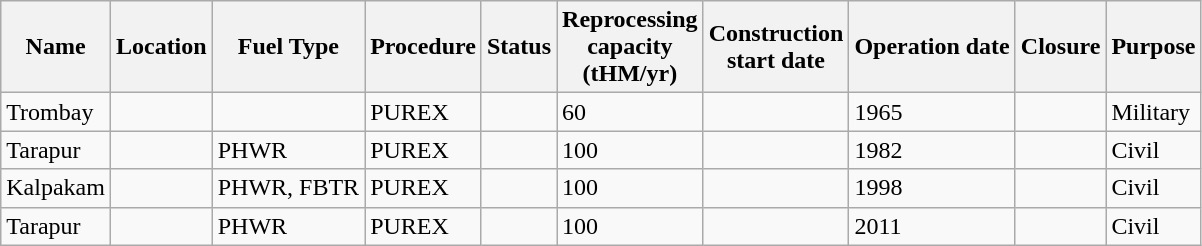<table class="wikitable">
<tr>
<th>Name</th>
<th>Location</th>
<th>Fuel Type</th>
<th>Procedure</th>
<th>Status</th>
<th>Reprocessing<br>capacity <br>(tHM/yr)</th>
<th>Construction<br>start date</th>
<th>Operation date</th>
<th>Closure</th>
<th>Purpose</th>
</tr>
<tr>
<td>Trombay</td>
<td></td>
<td></td>
<td>PUREX</td>
<td></td>
<td>60</td>
<td></td>
<td>1965</td>
<td></td>
<td>Military</td>
</tr>
<tr>
<td>Tarapur</td>
<td></td>
<td>PHWR</td>
<td>PUREX</td>
<td></td>
<td>100</td>
<td></td>
<td>1982</td>
<td></td>
<td>Civil</td>
</tr>
<tr>
<td>Kalpakam</td>
<td></td>
<td>PHWR, FBTR</td>
<td>PUREX</td>
<td></td>
<td>100</td>
<td></td>
<td>1998</td>
<td></td>
<td>Civil</td>
</tr>
<tr>
<td>Tarapur</td>
<td></td>
<td>PHWR</td>
<td>PUREX</td>
<td></td>
<td>100</td>
<td></td>
<td>2011</td>
<td></td>
<td>Civil</td>
</tr>
</table>
